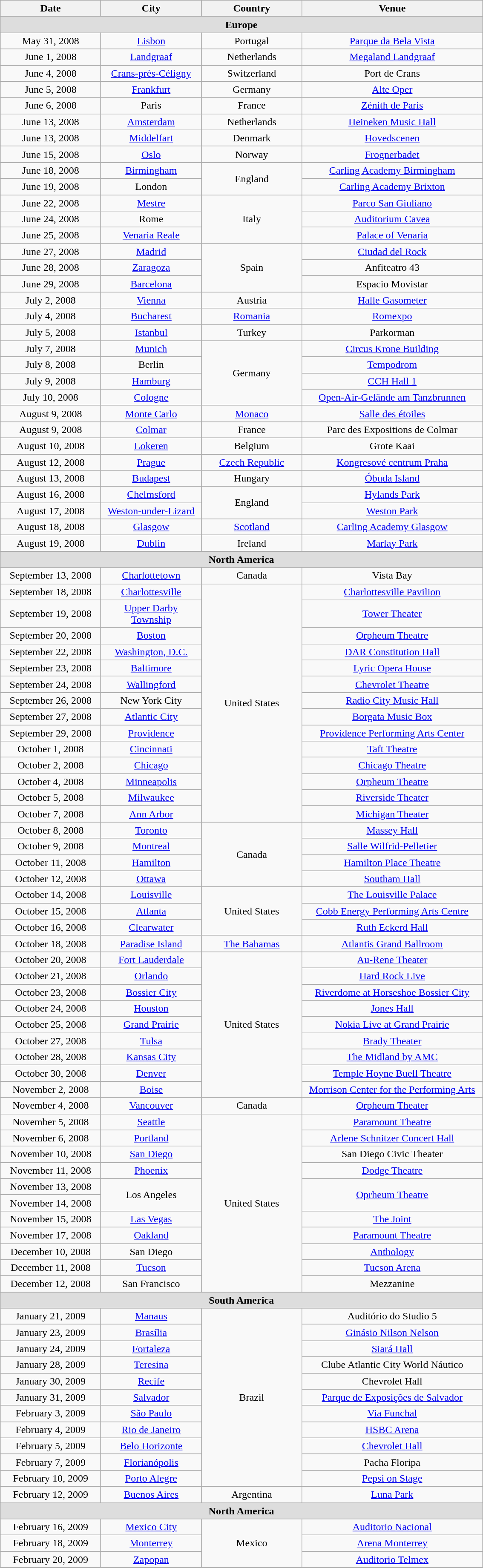<table class="wikitable" style="text-align:center;">
<tr>
<th width="150">Date</th>
<th width="150">City</th>
<th width="150">Country</th>
<th width="275">Venue</th>
</tr>
<tr>
</tr>
<tr style="background:#ddd;">
<td colspan="4"><strong>Europe</strong></td>
</tr>
<tr>
<td>May 31, 2008</td>
<td><a href='#'>Lisbon</a></td>
<td>Portugal</td>
<td><a href='#'>Parque da Bela Vista</a></td>
</tr>
<tr>
<td>June 1, 2008</td>
<td><a href='#'>Landgraaf</a></td>
<td>Netherlands</td>
<td><a href='#'>Megaland Landgraaf</a></td>
</tr>
<tr>
<td>June 4, 2008</td>
<td><a href='#'>Crans-près-Céligny</a></td>
<td>Switzerland</td>
<td>Port de Crans</td>
</tr>
<tr>
<td>June 5, 2008</td>
<td><a href='#'>Frankfurt</a></td>
<td>Germany</td>
<td><a href='#'>Alte Oper</a></td>
</tr>
<tr>
<td>June 6, 2008</td>
<td>Paris</td>
<td>France</td>
<td><a href='#'>Zénith de Paris</a></td>
</tr>
<tr>
<td>June 13, 2008</td>
<td><a href='#'>Amsterdam</a></td>
<td>Netherlands</td>
<td><a href='#'>Heineken Music Hall</a></td>
</tr>
<tr>
<td>June 13, 2008</td>
<td><a href='#'>Middelfart</a></td>
<td>Denmark</td>
<td><a href='#'>Hovedscenen</a></td>
</tr>
<tr>
<td>June 15, 2008</td>
<td><a href='#'>Oslo</a></td>
<td>Norway</td>
<td><a href='#'>Frognerbadet</a></td>
</tr>
<tr>
<td>June 18, 2008</td>
<td><a href='#'>Birmingham</a></td>
<td rowspan="2">England</td>
<td><a href='#'>Carling Academy Birmingham</a></td>
</tr>
<tr>
<td>June 19, 2008</td>
<td>London</td>
<td><a href='#'>Carling Academy Brixton</a></td>
</tr>
<tr>
<td>June 22, 2008</td>
<td><a href='#'>Mestre</a></td>
<td rowspan="3">Italy</td>
<td><a href='#'>Parco San Giuliano</a></td>
</tr>
<tr>
<td>June 24, 2008</td>
<td>Rome</td>
<td><a href='#'>Auditorium Cavea</a></td>
</tr>
<tr>
<td>June 25, 2008</td>
<td><a href='#'>Venaria Reale</a></td>
<td><a href='#'>Palace of Venaria</a></td>
</tr>
<tr>
<td>June 27, 2008</td>
<td><a href='#'>Madrid</a></td>
<td rowspan="3">Spain</td>
<td><a href='#'>Ciudad del Rock</a></td>
</tr>
<tr>
<td>June 28, 2008</td>
<td><a href='#'>Zaragoza</a></td>
<td>Anfiteatro 43</td>
</tr>
<tr>
<td>June 29, 2008</td>
<td><a href='#'>Barcelona</a></td>
<td>Espacio Movistar</td>
</tr>
<tr>
<td>July 2, 2008</td>
<td><a href='#'>Vienna</a></td>
<td>Austria</td>
<td><a href='#'>Halle Gasometer</a></td>
</tr>
<tr>
<td>July 4, 2008</td>
<td><a href='#'>Bucharest</a></td>
<td><a href='#'>Romania</a></td>
<td><a href='#'>Romexpo</a></td>
</tr>
<tr>
<td>July 5, 2008</td>
<td><a href='#'>Istanbul</a></td>
<td>Turkey</td>
<td>Parkorman</td>
</tr>
<tr>
<td>July 7, 2008</td>
<td><a href='#'>Munich</a></td>
<td rowspan="4">Germany</td>
<td><a href='#'>Circus Krone Building</a></td>
</tr>
<tr>
<td>July 8, 2008</td>
<td>Berlin</td>
<td><a href='#'>Tempodrom</a></td>
</tr>
<tr>
<td>July 9, 2008</td>
<td><a href='#'>Hamburg</a></td>
<td><a href='#'>CCH Hall 1</a></td>
</tr>
<tr>
<td>July 10, 2008</td>
<td><a href='#'>Cologne</a></td>
<td><a href='#'>Open-Air-Gelände am Tanzbrunnen</a></td>
</tr>
<tr>
<td>August 9, 2008</td>
<td><a href='#'>Monte Carlo</a></td>
<td><a href='#'>Monaco</a></td>
<td><a href='#'>Salle des étoiles</a></td>
</tr>
<tr>
<td>August 9, 2008</td>
<td><a href='#'>Colmar</a></td>
<td>France</td>
<td>Parc des Expositions de Colmar</td>
</tr>
<tr>
<td>August 10, 2008</td>
<td><a href='#'>Lokeren</a></td>
<td>Belgium</td>
<td>Grote Kaai</td>
</tr>
<tr>
<td>August 12, 2008</td>
<td><a href='#'>Prague</a></td>
<td><a href='#'>Czech Republic</a></td>
<td><a href='#'>Kongresové centrum Praha</a></td>
</tr>
<tr>
<td>August 13, 2008</td>
<td><a href='#'>Budapest</a></td>
<td>Hungary</td>
<td><a href='#'>Óbuda Island</a></td>
</tr>
<tr>
<td>August 16, 2008</td>
<td><a href='#'>Chelmsford</a></td>
<td rowspan="2">England</td>
<td><a href='#'>Hylands Park</a></td>
</tr>
<tr>
<td>August 17, 2008</td>
<td><a href='#'>Weston-under-Lizard</a></td>
<td><a href='#'>Weston Park</a></td>
</tr>
<tr>
<td>August 18, 2008</td>
<td><a href='#'>Glasgow</a></td>
<td><a href='#'>Scotland</a></td>
<td><a href='#'>Carling Academy Glasgow</a></td>
</tr>
<tr>
<td>August 19, 2008</td>
<td><a href='#'>Dublin</a></td>
<td>Ireland</td>
<td><a href='#'>Marlay Park</a></td>
</tr>
<tr>
</tr>
<tr style="background:#ddd;">
<td colspan="4"><strong>North America</strong></td>
</tr>
<tr>
<td>September 13, 2008</td>
<td><a href='#'>Charlottetown</a></td>
<td>Canada</td>
<td>Vista Bay</td>
</tr>
<tr>
<td>September 18, 2008</td>
<td><a href='#'>Charlottesville</a></td>
<td rowspan="14">United States</td>
<td><a href='#'>Charlottesville Pavilion</a></td>
</tr>
<tr>
<td>September 19, 2008</td>
<td><a href='#'>Upper Darby Township</a></td>
<td><a href='#'>Tower Theater</a></td>
</tr>
<tr>
<td>September 20, 2008</td>
<td><a href='#'>Boston</a></td>
<td><a href='#'>Orpheum Theatre</a></td>
</tr>
<tr>
<td>September 22, 2008</td>
<td><a href='#'>Washington, D.C.</a></td>
<td><a href='#'>DAR Constitution Hall</a></td>
</tr>
<tr>
<td>September 23, 2008</td>
<td><a href='#'>Baltimore</a></td>
<td><a href='#'>Lyric Opera House</a></td>
</tr>
<tr>
<td>September 24, 2008</td>
<td><a href='#'>Wallingford</a></td>
<td><a href='#'>Chevrolet Theatre</a></td>
</tr>
<tr>
<td>September 26, 2008</td>
<td>New York City</td>
<td><a href='#'>Radio City Music Hall</a></td>
</tr>
<tr>
<td>September 27, 2008</td>
<td><a href='#'>Atlantic City</a></td>
<td><a href='#'>Borgata Music Box</a></td>
</tr>
<tr>
<td>September 29, 2008</td>
<td><a href='#'>Providence</a></td>
<td><a href='#'>Providence Performing Arts Center</a></td>
</tr>
<tr>
<td>October 1, 2008</td>
<td><a href='#'>Cincinnati</a></td>
<td><a href='#'>Taft Theatre</a></td>
</tr>
<tr>
<td>October 2, 2008</td>
<td><a href='#'>Chicago</a></td>
<td><a href='#'>Chicago Theatre</a></td>
</tr>
<tr>
<td>October 4, 2008</td>
<td><a href='#'>Minneapolis</a></td>
<td><a href='#'>Orpheum Theatre</a></td>
</tr>
<tr>
<td>October 5, 2008</td>
<td><a href='#'>Milwaukee</a></td>
<td><a href='#'>Riverside Theater</a></td>
</tr>
<tr>
<td>October 7, 2008</td>
<td><a href='#'>Ann Arbor</a></td>
<td><a href='#'>Michigan Theater</a></td>
</tr>
<tr>
<td>October 8, 2008</td>
<td><a href='#'>Toronto</a></td>
<td rowspan="4">Canada</td>
<td><a href='#'>Massey Hall</a></td>
</tr>
<tr>
<td>October 9, 2008</td>
<td><a href='#'>Montreal</a></td>
<td><a href='#'>Salle Wilfrid-Pelletier</a></td>
</tr>
<tr>
<td>October 11, 2008</td>
<td><a href='#'>Hamilton</a></td>
<td><a href='#'>Hamilton Place Theatre</a></td>
</tr>
<tr>
<td>October 12, 2008</td>
<td><a href='#'>Ottawa</a></td>
<td><a href='#'>Southam Hall</a></td>
</tr>
<tr>
<td>October 14, 2008</td>
<td><a href='#'>Louisville</a></td>
<td rowspan="3">United States</td>
<td><a href='#'>The Louisville Palace</a></td>
</tr>
<tr>
<td>October 15, 2008</td>
<td><a href='#'>Atlanta</a></td>
<td><a href='#'>Cobb Energy Performing Arts Centre</a></td>
</tr>
<tr>
<td>October 16, 2008</td>
<td><a href='#'>Clearwater</a></td>
<td><a href='#'>Ruth Eckerd Hall</a></td>
</tr>
<tr>
<td>October 18, 2008</td>
<td><a href='#'>Paradise Island</a></td>
<td><a href='#'>The Bahamas</a></td>
<td><a href='#'>Atlantis Grand Ballroom</a></td>
</tr>
<tr>
<td>October 20, 2008</td>
<td><a href='#'>Fort Lauderdale</a></td>
<td rowspan="9">United States</td>
<td><a href='#'>Au-Rene Theater</a></td>
</tr>
<tr>
<td>October 21, 2008</td>
<td><a href='#'>Orlando</a></td>
<td><a href='#'>Hard Rock Live</a></td>
</tr>
<tr>
<td>October 23, 2008</td>
<td><a href='#'>Bossier City</a></td>
<td><a href='#'>Riverdome at Horseshoe Bossier City</a></td>
</tr>
<tr>
<td>October 24, 2008</td>
<td><a href='#'>Houston</a></td>
<td><a href='#'>Jones Hall</a></td>
</tr>
<tr>
<td>October 25, 2008</td>
<td><a href='#'>Grand Prairie</a></td>
<td><a href='#'>Nokia Live at Grand Prairie</a></td>
</tr>
<tr>
<td>October 27, 2008</td>
<td><a href='#'>Tulsa</a></td>
<td><a href='#'>Brady Theater</a></td>
</tr>
<tr>
<td>October 28, 2008</td>
<td><a href='#'>Kansas City</a></td>
<td><a href='#'>The Midland by AMC</a></td>
</tr>
<tr>
<td>October 30, 2008</td>
<td><a href='#'>Denver</a></td>
<td><a href='#'>Temple Hoyne Buell Theatre</a></td>
</tr>
<tr>
<td>November 2, 2008</td>
<td><a href='#'>Boise</a></td>
<td><a href='#'>Morrison Center for the Performing Arts</a></td>
</tr>
<tr>
<td>November 4, 2008</td>
<td><a href='#'>Vancouver</a></td>
<td>Canada</td>
<td><a href='#'>Orpheum Theater</a></td>
</tr>
<tr>
<td>November 5, 2008</td>
<td><a href='#'>Seattle</a></td>
<td rowspan="11">United States</td>
<td><a href='#'>Paramount Theatre</a></td>
</tr>
<tr>
<td>November 6, 2008</td>
<td><a href='#'>Portland</a></td>
<td><a href='#'>Arlene Schnitzer Concert Hall</a></td>
</tr>
<tr>
<td>November 10, 2008</td>
<td><a href='#'>San Diego</a></td>
<td>San Diego Civic Theater</td>
</tr>
<tr>
<td>November 11, 2008</td>
<td><a href='#'>Phoenix</a></td>
<td><a href='#'>Dodge Theatre</a></td>
</tr>
<tr>
<td>November 13, 2008</td>
<td rowspan="2">Los Angeles</td>
<td rowspan="2"><a href='#'>Oprheum Theatre</a></td>
</tr>
<tr>
<td>November 14, 2008</td>
</tr>
<tr>
<td>November 15, 2008</td>
<td><a href='#'>Las Vegas</a></td>
<td><a href='#'>The Joint</a></td>
</tr>
<tr>
<td>November 17, 2008</td>
<td><a href='#'>Oakland</a></td>
<td><a href='#'>Paramount Theatre</a></td>
</tr>
<tr>
<td>December 10, 2008</td>
<td>San Diego</td>
<td><a href='#'>Anthology</a></td>
</tr>
<tr>
<td>December 11, 2008</td>
<td><a href='#'>Tucson</a></td>
<td><a href='#'>Tucson Arena</a></td>
</tr>
<tr>
<td>December 12, 2008</td>
<td>San Francisco</td>
<td>Mezzanine</td>
</tr>
<tr>
</tr>
<tr style="background:#ddd;">
<td colspan="4"><strong>South America</strong></td>
</tr>
<tr>
<td>January 21, 2009</td>
<td><a href='#'>Manaus</a></td>
<td rowspan="11">Brazil</td>
<td>Auditório do Studio 5</td>
</tr>
<tr>
<td>January 23, 2009</td>
<td><a href='#'>Brasília</a></td>
<td><a href='#'>Ginásio Nilson Nelson</a></td>
</tr>
<tr>
<td>January 24, 2009</td>
<td><a href='#'>Fortaleza</a></td>
<td><a href='#'>Siará Hall</a></td>
</tr>
<tr>
<td>January 28, 2009</td>
<td><a href='#'>Teresina</a></td>
<td>Clube Atlantic City World Náutico</td>
</tr>
<tr>
<td>January 30, 2009</td>
<td><a href='#'>Recife</a></td>
<td>Chevrolet Hall</td>
</tr>
<tr>
<td>January 31, 2009</td>
<td><a href='#'>Salvador</a></td>
<td><a href='#'>Parque de Exposições de Salvador</a></td>
</tr>
<tr>
<td>February 3, 2009</td>
<td><a href='#'>São Paulo</a></td>
<td><a href='#'>Via Funchal</a></td>
</tr>
<tr>
<td>February 4, 2009</td>
<td><a href='#'>Rio de Janeiro</a></td>
<td><a href='#'>HSBC Arena</a></td>
</tr>
<tr>
<td>February 5, 2009</td>
<td><a href='#'>Belo Horizonte</a></td>
<td><a href='#'>Chevrolet Hall</a></td>
</tr>
<tr>
<td>February 7, 2009</td>
<td><a href='#'>Florianópolis</a></td>
<td>Pacha Floripa</td>
</tr>
<tr>
<td>February 10, 2009</td>
<td><a href='#'>Porto Alegre</a></td>
<td><a href='#'>Pepsi on Stage</a></td>
</tr>
<tr>
<td>February 12, 2009</td>
<td><a href='#'>Buenos Aires</a></td>
<td>Argentina</td>
<td><a href='#'>Luna Park</a></td>
</tr>
<tr>
</tr>
<tr style="background:#ddd;">
<td colspan="4"><strong>North America</strong></td>
</tr>
<tr>
<td>February 16, 2009</td>
<td><a href='#'>Mexico City</a></td>
<td rowspan="3">Mexico</td>
<td><a href='#'>Auditorio Nacional</a></td>
</tr>
<tr>
<td>February 18, 2009</td>
<td><a href='#'>Monterrey</a></td>
<td><a href='#'>Arena Monterrey</a></td>
</tr>
<tr>
<td>February 20, 2009</td>
<td><a href='#'>Zapopan</a></td>
<td><a href='#'>Auditorio Telmex</a></td>
</tr>
<tr>
</tr>
</table>
